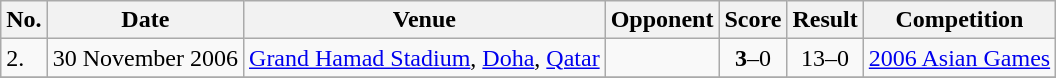<table class="wikitable">
<tr>
<th>No.</th>
<th>Date</th>
<th>Venue</th>
<th>Opponent</th>
<th>Score</th>
<th>Result</th>
<th>Competition</th>
</tr>
<tr>
<td>2.</td>
<td>30 November 2006</td>
<td><a href='#'>Grand Hamad Stadium</a>, <a href='#'>Doha</a>, <a href='#'>Qatar</a></td>
<td></td>
<td align=center><strong>3</strong>–0</td>
<td align=center>13–0</td>
<td><a href='#'>2006 Asian Games</a></td>
</tr>
<tr>
</tr>
</table>
